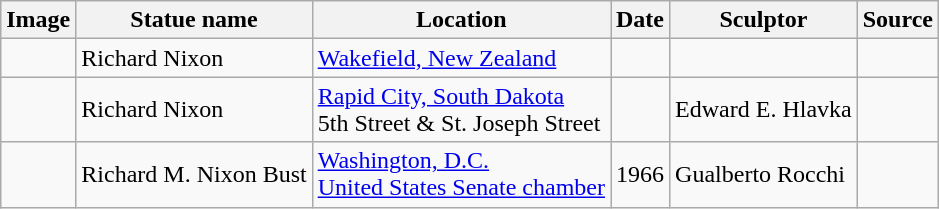<table class="wikitable sortable">
<tr>
<th class="unsortable" scope="col">Image</th>
<th scope="col">Statue name</th>
<th scope="col">Location</th>
<th scope="col">Date</th>
<th scope="col">Sculptor</th>
<th class="unsortable" scope="col">Source</th>
</tr>
<tr>
<td></td>
<td>Richard Nixon</td>
<td><a href='#'>Wakefield, New Zealand</a></td>
<td></td>
<td></td>
<td></td>
</tr>
<tr>
<td></td>
<td>Richard Nixon</td>
<td><a href='#'>Rapid City, South Dakota</a><br>5th Street & St. Joseph Street</td>
<td></td>
<td>Edward E. Hlavka</td>
<td></td>
</tr>
<tr>
<td></td>
<td>Richard M. Nixon Bust</td>
<td><a href='#'>Washington, D.C.</a><br><a href='#'>United States Senate chamber</a></td>
<td>1966</td>
<td>Gualberto Rocchi</td>
<td></td>
</tr>
</table>
